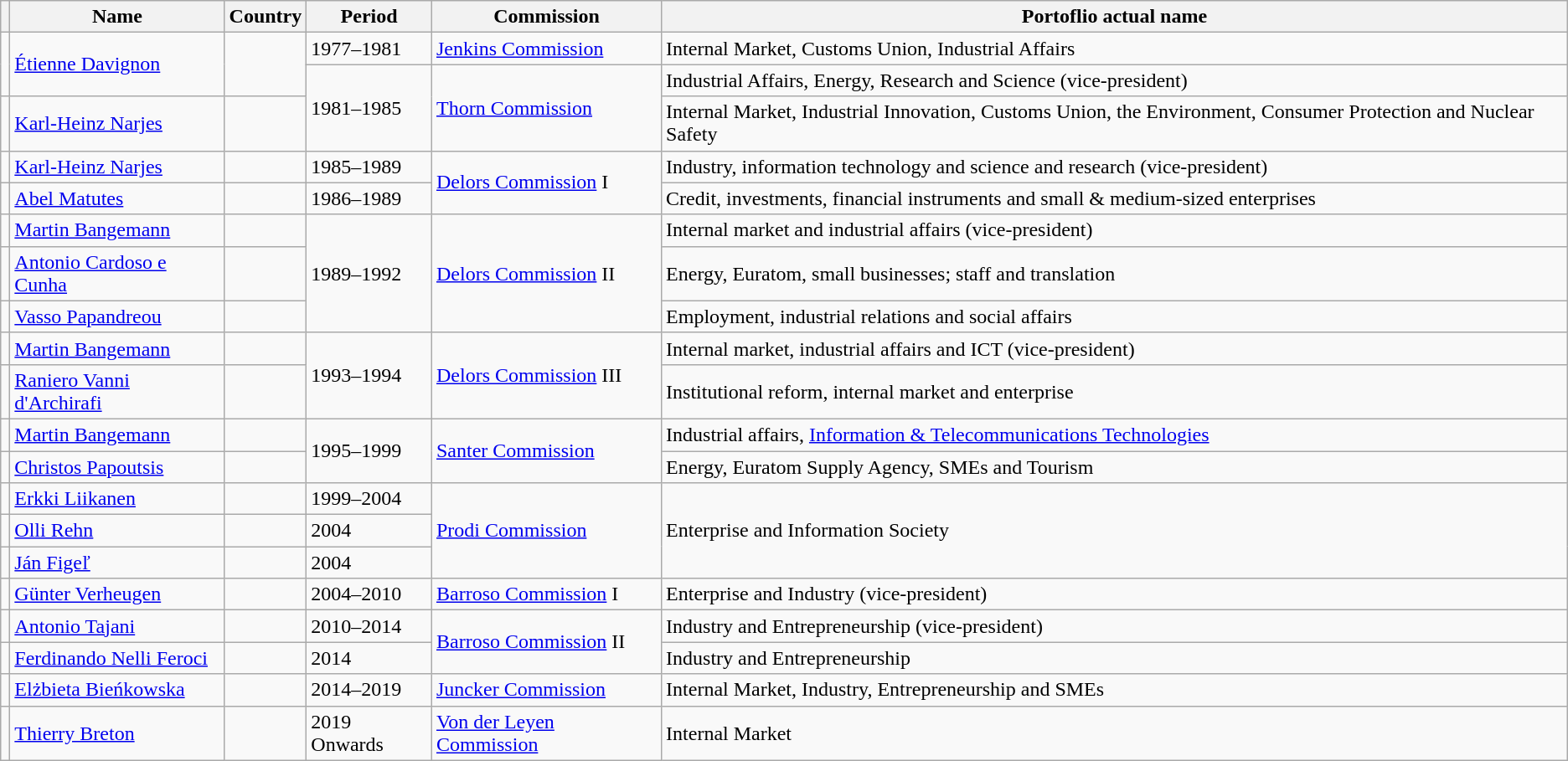<table class="wikitable">
<tr>
<th></th>
<th>Name</th>
<th>Country</th>
<th>Period</th>
<th>Commission</th>
<th>Portoflio actual name</th>
</tr>
<tr>
<td rowspan="2"></td>
<td rowspan="2"><a href='#'>Étienne Davignon</a></td>
<td rowspan="2"></td>
<td>1977–1981</td>
<td><a href='#'>Jenkins Commission</a></td>
<td>Internal Market, Customs Union, Industrial Affairs</td>
</tr>
<tr>
<td rowspan="2">1981–1985</td>
<td rowspan="2"><a href='#'>Thorn Commission</a></td>
<td>Industrial Affairs, Energy, Research and Science (vice-president)</td>
</tr>
<tr>
<td></td>
<td><a href='#'>Karl-Heinz Narjes</a></td>
<td></td>
<td>Internal Market, Industrial Innovation, Customs Union, the Environment, Consumer Protection and Nuclear Safety</td>
</tr>
<tr>
<td></td>
<td><a href='#'>Karl-Heinz Narjes</a></td>
<td></td>
<td>1985–1989</td>
<td rowspan="2"><a href='#'>Delors Commission</a> I</td>
<td>Industry, information technology and science and research (vice-president)</td>
</tr>
<tr>
<td></td>
<td><a href='#'>Abel Matutes</a></td>
<td></td>
<td>1986–1989</td>
<td>Credit, investments, financial instruments and small & medium-sized enterprises</td>
</tr>
<tr>
<td></td>
<td><a href='#'>Martin Bangemann</a></td>
<td></td>
<td rowspan="3">1989–1992</td>
<td rowspan="3"><a href='#'>Delors Commission</a> II</td>
<td>Internal market and industrial affairs (vice-president)</td>
</tr>
<tr>
<td></td>
<td><a href='#'>Antonio Cardoso e Cunha</a></td>
<td></td>
<td>Energy, Euratom, small businesses; staff and translation</td>
</tr>
<tr>
<td></td>
<td><a href='#'>Vasso Papandreou</a></td>
<td></td>
<td>Employment, industrial relations and social affairs</td>
</tr>
<tr>
<td></td>
<td><a href='#'>Martin Bangemann</a></td>
<td></td>
<td rowspan="2">1993–1994</td>
<td rowspan="2"><a href='#'>Delors Commission</a> III</td>
<td>Internal market, industrial affairs and ICT (vice-president)</td>
</tr>
<tr>
<td></td>
<td><a href='#'>Raniero Vanni d'Archirafi</a></td>
<td></td>
<td>Institutional reform, internal market and enterprise</td>
</tr>
<tr>
<td></td>
<td><a href='#'>Martin Bangemann</a></td>
<td></td>
<td rowspan="2">1995–1999</td>
<td rowspan="2"><a href='#'>Santer Commission</a></td>
<td>Industrial affairs, <a href='#'>Information & Telecommunications Technologies</a></td>
</tr>
<tr>
<td></td>
<td><a href='#'>Christos Papoutsis</a></td>
<td></td>
<td>Energy, Euratom Supply Agency, SMEs and Tourism</td>
</tr>
<tr>
<td></td>
<td><a href='#'>Erkki Liikanen</a></td>
<td></td>
<td>1999–2004</td>
<td rowspan="3"><a href='#'>Prodi Commission</a></td>
<td rowspan="3">Enterprise and Information Society</td>
</tr>
<tr>
<td></td>
<td><a href='#'>Olli Rehn</a></td>
<td></td>
<td>2004</td>
</tr>
<tr>
<td></td>
<td><a href='#'>Ján Figeľ</a></td>
<td></td>
<td>2004</td>
</tr>
<tr>
<td></td>
<td><a href='#'>Günter Verheugen</a></td>
<td></td>
<td>2004–2010</td>
<td><a href='#'>Barroso Commission</a> I</td>
<td>Enterprise and Industry (vice-president)</td>
</tr>
<tr>
<td></td>
<td><a href='#'>Antonio Tajani</a></td>
<td></td>
<td>2010–2014</td>
<td rowspan="2"><a href='#'>Barroso Commission</a> II</td>
<td>Industry and Entrepreneurship (vice-president)</td>
</tr>
<tr>
<td></td>
<td><a href='#'>Ferdinando Nelli Feroci</a></td>
<td></td>
<td>2014</td>
<td>Industry and Entrepreneurship</td>
</tr>
<tr>
<td></td>
<td><a href='#'>Elżbieta Bieńkowska</a></td>
<td></td>
<td>2014–2019</td>
<td><a href='#'>Juncker Commission</a></td>
<td>Internal Market, Industry, Entrepreneurship and SMEs</td>
</tr>
<tr>
<td></td>
<td><a href='#'>Thierry Breton</a></td>
<td></td>
<td>2019 Onwards</td>
<td><a href='#'>Von der Leyen Commission</a></td>
<td>Internal Market</td>
</tr>
</table>
